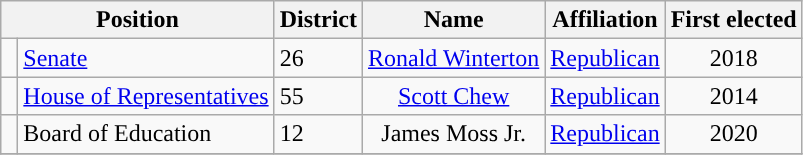<table class="wikitable">
<tr>
<th colspan="2" style="text-align:center; vertical-align:bottom;">Position</th>
<th>District</th>
<th style="text-align:center;">Name</th>
<th valign="bottom">Affiliation</th>
<th style="vertical-align:bottom; text-align:center;">First elected</th>
</tr>
<tr>
<td style="background-color:"> </td>
<td><a href='#'>Senate</a></td>
<td>26</td>
<td style="text-align:center;"><a href='#'>Ronald Winterton</a></td>
<td style="text-align:center;"><a href='#'>Republican</a></td>
<td style="text-align:center;">2018</td>
</tr>
<tr>
<td style="background-color:"> </td>
<td><a href='#'>House of Representatives</a></td>
<td>55</td>
<td style="text-align:center;"><a href='#'>Scott Chew</a></td>
<td style="text-align:center;"><a href='#'>Republican</a></td>
<td style="text-align:center;">2014</td>
</tr>
<tr>
<td style="background-color:"> </td>
<td>Board of Education</td>
<td>12</td>
<td style="text-align:center;">James Moss Jr.</td>
<td style="text-align:center;"><a href='#'>Republican</a></td>
<td style="text-align:center;">2020</td>
</tr>
<tr>
</tr>
</table>
